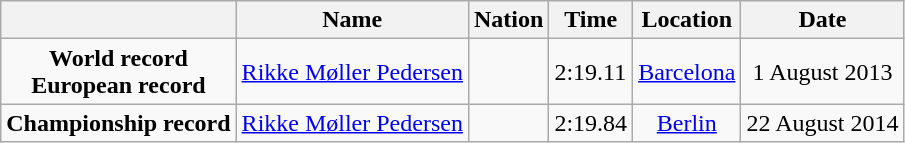<table class=wikitable style=text-align:center>
<tr>
<th></th>
<th>Name</th>
<th>Nation</th>
<th>Time</th>
<th>Location</th>
<th>Date</th>
</tr>
<tr>
<td><strong>World record<br>European record</strong></td>
<td align=left><a href='#'>Rikke Møller Pedersen</a></td>
<td align=left></td>
<td align=left>2:19.11</td>
<td><a href='#'>Barcelona</a></td>
<td>1 August 2013</td>
</tr>
<tr>
<td><strong>Championship record</strong></td>
<td align=left><a href='#'>Rikke Møller Pedersen</a></td>
<td align=left></td>
<td align=left>2:19.84</td>
<td><a href='#'>Berlin</a></td>
<td>22 August 2014</td>
</tr>
</table>
